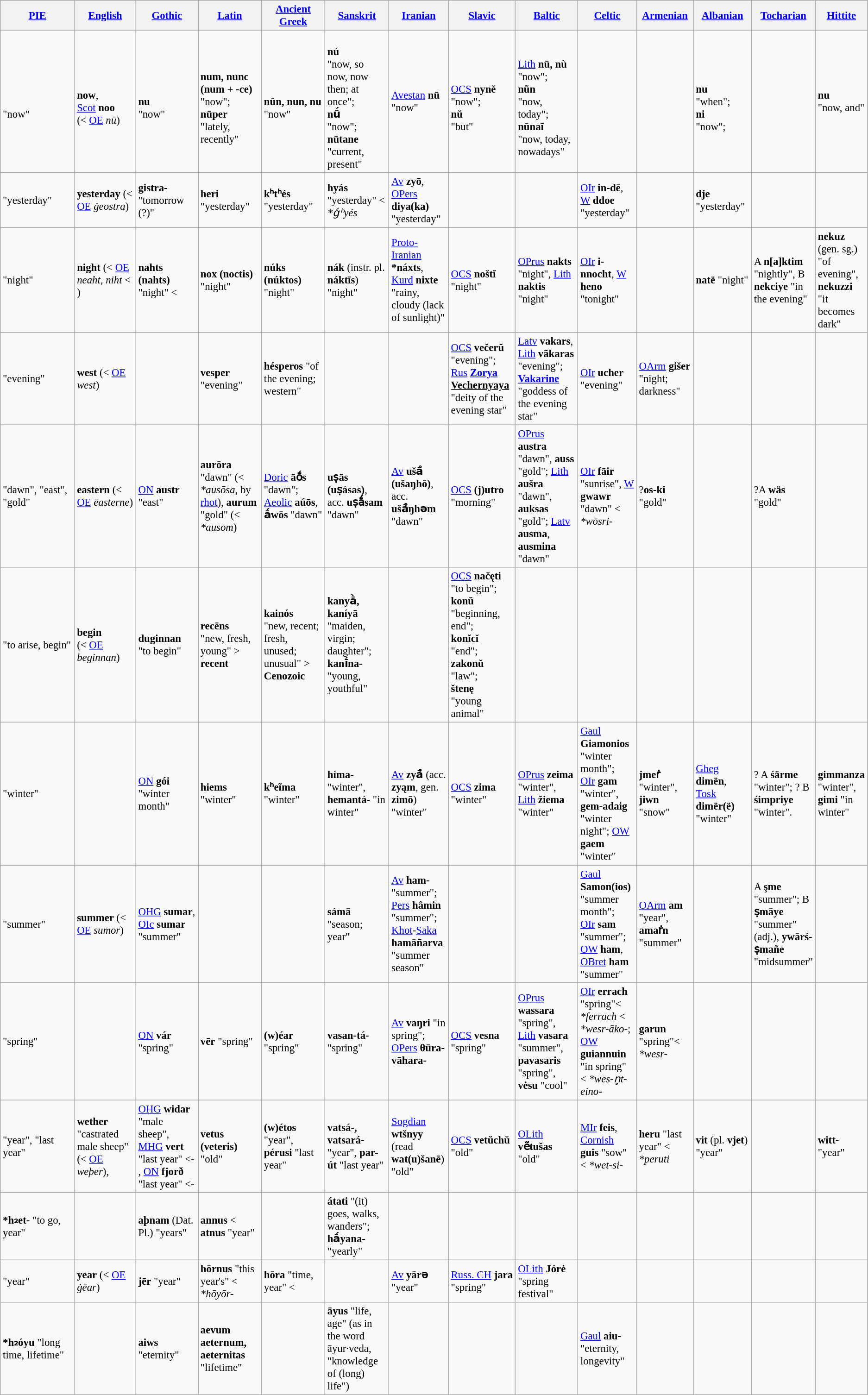<table class="wikitable sticky-header" style="font-size:95%;">
<tr>
<th width="10%"><a href='#'>PIE</a></th>
<th width="8%"><a href='#'>English</a></th>
<th width="8%"><a href='#'>Gothic</a></th>
<th width="8%"><a href='#'>Latin</a></th>
<th width="8%"><a href='#'>Ancient Greek</a></th>
<th width="8%"><a href='#'>Sanskrit</a></th>
<th width="7%"><a href='#'>Iranian</a></th>
<th width="8%"><a href='#'>Slavic</a></th>
<th width="8%"><a href='#'>Baltic</a></th>
<th width="7%"><a href='#'>Celtic</a></th>
<th width="7%"><a href='#'>Armenian</a></th>
<th width="7%"><a href='#'>Albanian</a></th>
<th width="7%"><a href='#'>Tocharian</a></th>
<th width="7%"><a href='#'>Hittite</a></th>
</tr>
<tr>
<td><br> 
<strong></strong><br> "now" <br>



</td>
<td><br><strong>now</strong>, <br><a href='#'>Scot</a> <strong>noo</strong> <br> (< <a href='#'>OE</a> <em>nū</em>)</td>
<td><br><strong>nu</strong><br> "now"</td>
<td><br><strong>num, nunc (num + -ce)</strong><br> "now"; <br>
<strong>nūper</strong><br> "lately, recently"</td>
<td><br><strong>nûn, nun, nu</strong><br> "now"</td>
<td><br><strong>nú</strong><br> "now, so now, now then; at once";<br>
<strong>nū́</strong><br> "now";<br>
<strong>nūtane</strong><br> "current, present"</td>
<td><a href='#'>Avestan</a> <strong>nū</strong> "now"</td>
<td><br><a href='#'>OCS</a> 
<strong>nyně</strong> "now";<br>
<strong>nŭ</strong><br> "but"</td>
<td><br><a href='#'>Lith</a> <strong> nū, nù</strong> "now";<br>
<strong>nũn</strong><br> "now, today";<br>
<strong>nūnaĩ</strong><br> "now, today, nowadays"</td>
<td></td>
<td></td>
<td><br><strong>nu</strong><br> "when";<br> 
<strong>ni</strong><br> "now";<br></td>
<td></td>
<td><strong>nu</strong><br> "now, and"</td>
</tr>
<tr>
<td><strong></strong> "yesterday"</td>
<td><strong>yesterday</strong> (< <a href='#'>OE</a> <em>ġeostra</em>)</td>
<td><strong>gistra-</strong> "tomorrow (?)"</td>
<td><strong>heri</strong> "yesterday"</td>
<td><strong>kʰtʰés</strong> "yesterday"</td>
<td><strong>hyás</strong> "yesterday" < <em>*ǵʰyés</em></td>
<td><a href='#'>Av</a> <strong>zyō</strong>, <a href='#'>OPers</a> <strong>diya(ka)</strong> "yesterday"</td>
<td></td>
<td></td>
<td><a href='#'>OIr</a> <strong>in-dē</strong>, <a href='#'>W</a> <strong>ddoe</strong> "yesterday"</td>
<td></td>
<td><strong>dje</strong> "yesterday"</td>
<td></td>
<td></td>
</tr>
<tr>
<td><strong></strong> "night"</td>
<td><strong>night</strong> (< <a href='#'>OE</a> <em>neaht, niht</em> < <em></em>)</td>
<td><strong>nahts (nahts)</strong> "night" < <em></em></td>
<td><strong>nox (noctis)</strong> "night"</td>
<td><strong>núks (núktos)</strong> "night"</td>
<td><strong>nák</strong> (instr. pl. <strong>náktīs</strong>) "night"</td>
<td><a href='#'>Proto-Iranian</a> <strong>*náxts</strong>, <a href='#'>Kurd</a> <strong>nixte</strong> "rainy, cloudy (lack of sunlight)"</td>
<td><a href='#'>OCS</a> <strong>noštĭ</strong> "night"</td>
<td><a href='#'>OPrus</a> <strong>nakts</strong> "night", <a href='#'>Lith</a> <strong>naktis</strong> "night"</td>
<td><a href='#'>OIr</a> <strong>i-nnocht</strong>, <a href='#'>W</a> <strong>heno</strong> "tonight"</td>
<td></td>
<td><strong>natë</strong> "night"</td>
<td>A <strong>n[a]ktim</strong> "nightly", B <strong>nekciye</strong> "in the evening"</td>
<td><strong>nekuz</strong> (gen. sg.) "of evening", <strong>nekuzzi</strong> "it becomes dark"</td>
</tr>
<tr>
<td><strong></strong> "evening"</td>
<td><strong>west</strong> (< <a href='#'>OE</a> <em>west</em>)</td>
<td></td>
<td><strong>vesper</strong> "evening"</td>
<td><strong>hésperos</strong> "of the evening; western"</td>
<td></td>
<td></td>
<td><a href='#'>OCS</a> <strong>večerŭ</strong> "evening"; <a href='#'>Rus</a> <strong><a href='#'>Zorya</a> <u>Vechernyaya</u></strong> "deity of the evening star"</td>
<td><a href='#'>Latv</a> <strong>vakars</strong>, <a href='#'>Lith</a> <strong>vãkaras</strong> "evening"; <strong><a href='#'>Vakarine</a></strong> "goddess of the evening star"</td>
<td><a href='#'>OIr</a> <strong>ucher</strong> "evening"</td>
<td><a href='#'>OArm</a> <strong>gišer</strong> "night; darkness"</td>
<td></td>
<td></td>
<td></td>
</tr>
<tr>
<td><strong></strong> "dawn", <strong></strong> "east", <strong></strong> "gold"</td>
<td><strong>eastern</strong> (< <a href='#'>OE</a> <em>ēasterne</em>)</td>
<td><a href='#'>ON</a> <strong>austr</strong> "east"</td>
<td><strong>aurōra</strong> "dawn" (< <em>*ausōsa</em>, by <a href='#'>rhot</a>), <strong>aurum</strong> "gold" (< <em>*ausom</em>)</td>
<td><a href='#'>Doric</a> <strong>āṓs</strong> "dawn"; <a href='#'>Aeolic</a> <strong>aúōs</strong>, <strong>ā́wōs</strong> "dawn"</td>
<td><strong>uṣās (uṣásas)</strong>, acc. <strong>uṣā́sam</strong> "dawn"</td>
<td><a href='#'>Av</a> <strong>ušā̊ (ušaŋhō)</strong>, acc. <strong>ušā̊ŋhǝm</strong> "dawn"</td>
<td><a href='#'>OCS</a> <strong>(j)utro</strong> "morning"</td>
<td><a href='#'>OPrus</a> <strong>austra</strong> "dawn", <strong>auss</strong> "gold"; <a href='#'>Lith</a> <strong>aušra</strong> "dawn", <strong>auksas</strong> "gold"; <a href='#'>Latv</a> <strong>ausma</strong>, <strong>ausmina</strong> "dawn"</td>
<td><a href='#'>OIr</a> <strong>fāir</strong> "sunrise", <a href='#'>W</a> <strong>gwawr</strong> "dawn" < <em>*wōsri-</em></td>
<td>?<strong>os-ki</strong> "gold"</td>
<td></td>
<td>?A <strong>wäs</strong> "gold"</td>
<td></td>
</tr>
<tr>
<td> <strong></strong><br> "to arise, begin" <br><br></td>
<td><strong>begin</strong> <br> (< <a href='#'>OE</a> <em>beginnan</em>)</td>
<td><strong>duginnan</strong><br> "to begin"</td>
<td><strong>recēns</strong><br> "new, fresh, young" > <strong>recent</strong></td>
<td><strong>kainós</strong><br> "new, recent; fresh, unused; unusual" > <strong>Cenozoic</strong></td>
<td><strong>kanyā̀, kaníyā</strong><br> "maiden, virgin; daughter";<br><strong>kanī́na-</strong><br> "young, youthful"</td>
<td></td>
<td><a href='#'>OCS</a> <strong>načęti</strong> "to begin";<br><strong>konŭ</strong><br> "beginning, end";<br><strong>konĭcĭ</strong><br> "end";<br><strong>zakonŭ</strong><br> "law";<br><strong>štenę</strong><br> "young animal"</td>
<td></td>
<td></td>
<td></td>
<td></td>
<td></td>
<td></td>
</tr>
<tr>
<td><strong></strong> "winter"</td>
<td></td>
<td><a href='#'>ON</a> <strong>gói</strong> "winter month"</td>
<td><strong>hiems</strong> "winter"</td>
<td><strong>kʰeĩma</strong> "winter"</td>
<td><strong>híma</strong>- "winter", <strong>hemantá-</strong> "in winter"</td>
<td><a href='#'>Av</a> <strong>zyā̊</strong> (acc. <strong>zyąm</strong>, gen. <strong>zimō</strong>) "winter"</td>
<td><a href='#'>OCS</a> <strong>zima</strong> "winter"</td>
<td><a href='#'>OPrus</a> <strong>zeima</strong> "winter", <a href='#'>Lith</a> <strong>žiema</strong> "winter"</td>
<td><a href='#'>Gaul</a> <strong>Giamonios</strong> "winter month";<br><a href='#'>OIr</a> <strong>gam</strong> "winter", <strong>gem-adaig</strong> "winter night"; <a href='#'>OW</a> <strong>gaem</strong> "winter"</td>
<td><strong>jmeṙ</strong> "winter", <strong>jiwn</strong> "snow"</td>
<td><a href='#'>Gheg</a> <strong>dimën</strong>, <a href='#'>Tosk</a> <strong>dimër(ë)</strong> "winter"</td>
<td>? A <strong>śärme</strong> "winter"; ? B <strong>śimpriye</strong> "winter".</td>
<td><strong>gimmanza</strong> "winter", <strong>gimi</strong> "in winter"</td>
</tr>
<tr>
<td><strong></strong> "summer"</td>
<td><strong>summer</strong> (< <a href='#'>OE</a> <em>sumor</em>)</td>
<td><a href='#'>OHG</a> <strong>sumar</strong>, <a href='#'>OIc</a> <strong>sumar</strong> "summer"</td>
<td></td>
<td></td>
<td><strong>sámā</strong> "season; year"</td>
<td><a href='#'>Av</a> <strong>ham-</strong> "summer"; <a href='#'>Pers</a> <strong>hâmin</strong> "summer"; <a href='#'>Khot</a>-<a href='#'>Saka</a> <strong>hamāñarva</strong> "summer season"</td>
<td></td>
<td></td>
<td><a href='#'>Gaul</a> <strong>Samon(ios)</strong> "summer month";<br><a href='#'>OIr</a> <strong>sam</strong> "summer"; <a href='#'>OW</a> <strong>ham</strong>, <a href='#'>OBret</a> <strong>ham</strong> "summer"</td>
<td><a href='#'>OArm</a> <strong>am</strong> "year", <strong>amaṙn</strong> "summer"</td>
<td></td>
<td>A <strong>şme</strong> "summer"; B <strong>ṣmāye</strong> "summer" (adj.), <strong>ywārś-ṣmañe</strong> "midsummer"</td>
<td></td>
</tr>
<tr>
<td><strong></strong> "spring"</td>
<td></td>
<td><a href='#'>ON</a> <strong>vár</strong> "spring"</td>
<td><strong>vēr</strong> "spring"</td>
<td><strong>(w)éar</strong> "spring"</td>
<td><strong>vasan-tá-</strong> "spring"</td>
<td><a href='#'>Av</a> <strong>vaŋri</strong> "in spring"; <a href='#'>OPers</a> <strong>θūra-vāhara-</strong></td>
<td><a href='#'>OCS</a> <strong>vesna</strong> "spring"</td>
<td><a href='#'>OPrus</a> <strong>wassara</strong> "spring", <a href='#'>Lith</a> <strong>vasara</strong> "summer", <strong>pavasaris</strong> "spring", <strong>vėsu</strong> "cool"</td>
<td><a href='#'>OIr</a> <strong>errach</strong> "spring"< <em>*ferrach</em> < <em>*wesr-āko-</em>; <a href='#'>OW</a> <strong>guiannuin</strong> "in spring" < <em>*wes-n̥t-eino-</em></td>
<td><strong>garun</strong> "spring"< <em>*wesr-</em></td>
<td></td>
<td></td>
<td></td>
</tr>
<tr>
<td><strong></strong> "year", <strong></strong> "last year"</td>
<td><strong>wether</strong> "castrated male sheep" (< <a href='#'>OE</a> <em>weþer</em>),</td>
<td><a href='#'>OHG</a> <strong>widar</strong> "male sheep", <a href='#'>MHG</a> <strong>vert</strong> "last year" <- <strong></strong>, <a href='#'>ON</a> <strong>fjorð</strong> "last year" <- <strong></strong></td>
<td><strong>vetus (veteris)</strong> "old"</td>
<td><strong>(w)étos</strong> "year", <strong>pérusi</strong> "last year"</td>
<td><strong>vatsá-, vatsará-</strong> "year", <strong>par-út</strong> "last year"</td>
<td><a href='#'>Sogdian</a> <strong>wtšnyy</strong> (read <strong>wat(u)šanē</strong>) "old"</td>
<td><a href='#'>OCS</a> <strong>vetŭchŭ</strong> "old"</td>
<td><a href='#'>OLith</a> <strong>vẽtušas</strong> "old"</td>
<td><a href='#'>MIr</a> <strong>feis</strong>, <a href='#'>Cornish</a> <strong>guis</strong> "sow" < <em>*wet-si-</em></td>
<td><strong>heru</strong> "last year" < <em>*peruti</em></td>
<td><strong>vit</strong> (pl. <strong>vjet</strong>) "year"</td>
<td></td>
<td><strong>witt-</strong> "year"</td>
</tr>
<tr>
<td><strong>*h₂et-</strong> "to go, year"</td>
<td></td>
<td><strong>aþnam</strong> (Dat. Pl.) "years"</td>
<td><strong>annus</strong> < <strong>atnus</strong> "year"</td>
<td></td>
<td><strong>átati</strong> "(it) goes, walks, wanders"; <strong>hā́yana-</strong> "yearly"</td>
<td></td>
<td></td>
<td></td>
<td></td>
<td></td>
<td></td>
<td></td>
<td></td>
</tr>
<tr>
<td><strong></strong> "year"</td>
<td><strong>year</strong> (< <a href='#'>OE</a> <em>ġēar</em>)</td>
<td><strong>jēr</strong> "year"</td>
<td><strong>hōrnus</strong> "this year's" < <em>*hōyōr-</em></td>
<td><strong>hōra</strong> "time, year" < <em></em></td>
<td></td>
<td><a href='#'>Av</a> <strong>yārə</strong> "year"</td>
<td><a href='#'>Russ. CH</a> <strong>jara</strong> "spring"</td>
<td><a href='#'>OLith</a> <strong>Jórė</strong> "spring festival"</td>
<td></td>
<td></td>
<td></td>
<td></td>
<td></td>
</tr>
<tr>
<td><strong>*h₂óyu</strong> "long time, lifetime"</td>
<td></td>
<td><strong>aiws</strong> "eternity"</td>
<td><strong>aevum</strong> <strong>aeternum, aeternitas</strong> "lifetime"</td>
<td></td>
<td><strong>āyus</strong> "life, age" (as in the word āyur·veda, "knowledge of (long) life")</td>
<td></td>
<td></td>
<td></td>
<td><a href='#'>Gaul</a> <strong>aiu-</strong> "eternity, longevity"</td>
<td></td>
<td></td>
<td></td>
<td></td>
</tr>
</table>
